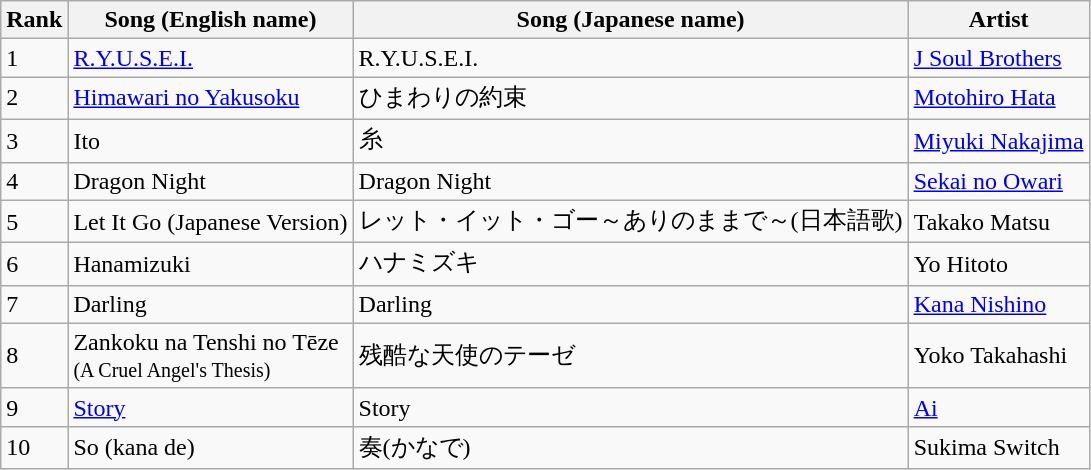<table class="wikitable">
<tr>
<th>Rank</th>
<th>Song (English name)</th>
<th>Song (Japanese name)</th>
<th>Artist</th>
</tr>
<tr>
<td>1</td>
<td><a href='#'>R.Y.U.S.E.I.</a></td>
<td>R.Y.U.S.E.I.</td>
<td><a href='#'>J Soul Brothers</a></td>
</tr>
<tr>
<td>2</td>
<td><a href='#'>Himawari no Yakusoku</a></td>
<td>ひまわりの約束</td>
<td><a href='#'>Motohiro Hata</a></td>
</tr>
<tr>
<td>3</td>
<td>Ito</td>
<td>糸</td>
<td><a href='#'>Miyuki Nakajima</a></td>
</tr>
<tr>
<td>4</td>
<td>Dragon Night</td>
<td>Dragon Night</td>
<td><a href='#'>Sekai no Owari</a></td>
</tr>
<tr>
<td>5</td>
<td>Let It Go (Japanese Version)</td>
<td>レット・イット・ゴー～ありのままで～(日本語歌)</td>
<td>Takako Matsu</td>
</tr>
<tr>
<td>6</td>
<td>Hanamizuki</td>
<td>ハナミズキ</td>
<td>Yo Hitoto</td>
</tr>
<tr>
<td>7</td>
<td>Darling</td>
<td>Darling</td>
<td><a href='#'>Kana Nishino</a></td>
</tr>
<tr>
<td>8</td>
<td>Zankoku na Tenshi no Tēze <br><small>(A Cruel Angel's Thesis)</small></td>
<td>残酷な天使のテーゼ</td>
<td>Yoko Takahashi</td>
</tr>
<tr>
<td>9</td>
<td><a href='#'>Story</a></td>
<td>Story</td>
<td><a href='#'>Ai</a></td>
</tr>
<tr>
<td>10</td>
<td>So (kana de)</td>
<td>奏(かなで)</td>
<td>Sukima Switch</td>
</tr>
</table>
